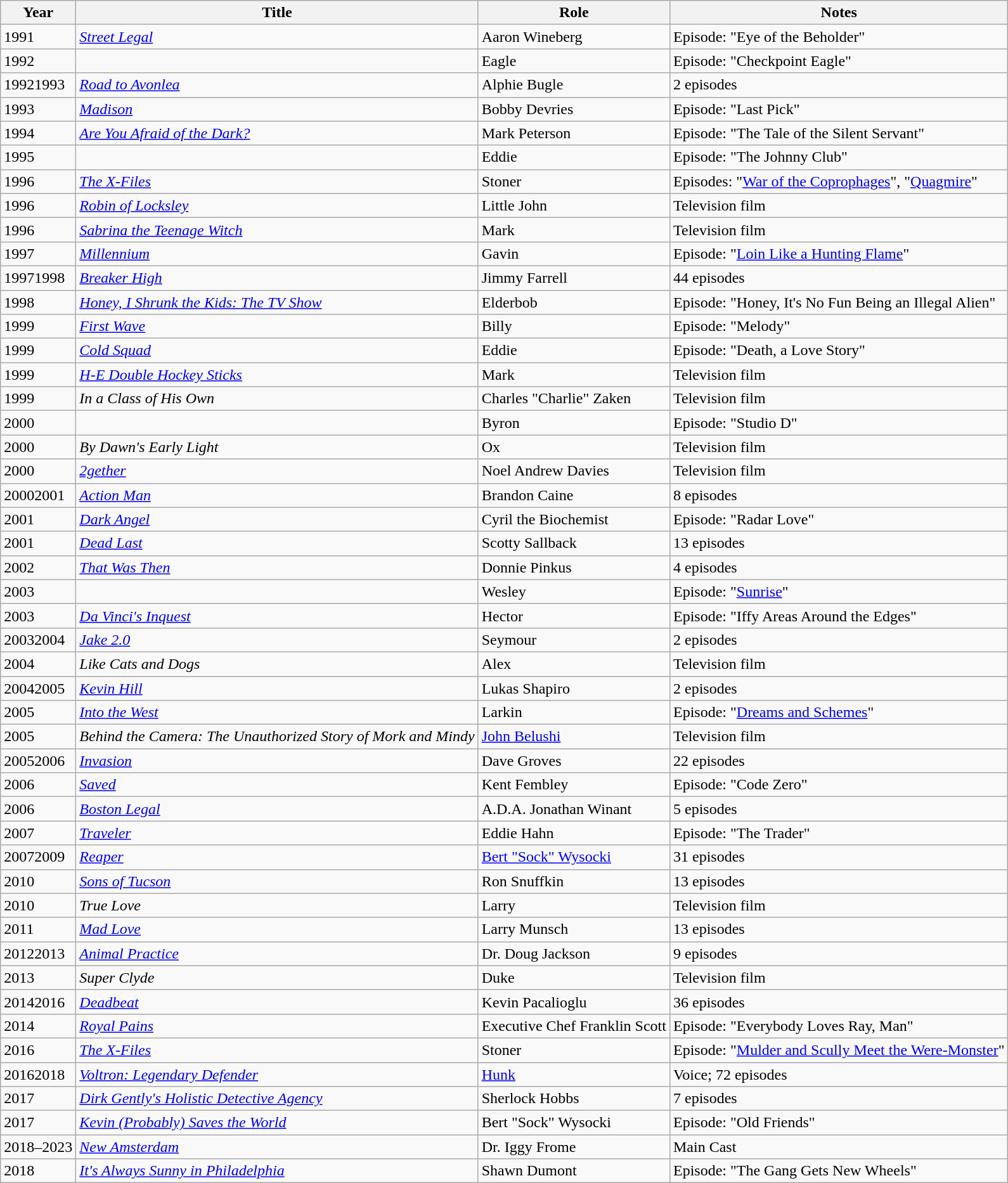<table class="wikitable sortable">
<tr>
<th>Year</th>
<th>Title</th>
<th>Role</th>
<th class="unsortable">Notes</th>
</tr>
<tr>
<td>1991</td>
<td><em><a href='#'>Street Legal</a></em></td>
<td>Aaron Wineberg</td>
<td>Episode: "Eye of the Beholder"</td>
</tr>
<tr>
<td>1992</td>
<td><em></em></td>
<td>Eagle</td>
<td>Episode: "Checkpoint Eagle"</td>
</tr>
<tr>
<td>19921993</td>
<td><em><a href='#'>Road to Avonlea</a></em></td>
<td>Alphie Bugle</td>
<td>2 episodes</td>
</tr>
<tr>
<td>1993</td>
<td><em><a href='#'>Madison</a></em></td>
<td>Bobby Devries</td>
<td>Episode: "Last Pick"</td>
</tr>
<tr>
<td>1994</td>
<td><em><a href='#'>Are You Afraid of the Dark?</a></em></td>
<td>Mark Peterson</td>
<td>Episode: "The Tale of the Silent Servant"</td>
</tr>
<tr>
<td>1995</td>
<td><em></em></td>
<td>Eddie</td>
<td>Episode: "The Johnny Club"</td>
</tr>
<tr>
<td>1996</td>
<td><em><a href='#'>The X-Files</a></em></td>
<td>Stoner</td>
<td>Episodes: "<a href='#'>War of the Coprophages</a>", "<a href='#'>Quagmire</a>"</td>
</tr>
<tr>
<td>1996</td>
<td><em><a href='#'>Robin of Locksley</a></em></td>
<td>Little John</td>
<td>Television film</td>
</tr>
<tr>
<td>1996</td>
<td><em><a href='#'>Sabrina the Teenage Witch</a></em></td>
<td>Mark</td>
<td>Television film</td>
</tr>
<tr>
<td>1997</td>
<td><em><a href='#'>Millennium</a></em></td>
<td>Gavin</td>
<td>Episode: "<a href='#'>Loin Like a Hunting Flame</a>"</td>
</tr>
<tr>
<td>19971998</td>
<td><em><a href='#'>Breaker High</a></em></td>
<td>Jimmy Farrell</td>
<td>44 episodes</td>
</tr>
<tr>
<td>1998</td>
<td><em><a href='#'>Honey, I Shrunk the Kids: The TV Show</a></em></td>
<td>Elderbob</td>
<td>Episode: "Honey, It's No Fun Being an Illegal Alien"</td>
</tr>
<tr>
<td>1999</td>
<td><em><a href='#'>First Wave</a></em></td>
<td>Billy</td>
<td>Episode: "Melody"</td>
</tr>
<tr>
<td>1999</td>
<td><em><a href='#'>Cold Squad</a></em></td>
<td>Eddie</td>
<td>Episode: "Death, a Love Story"</td>
</tr>
<tr>
<td>1999</td>
<td><em><a href='#'>H-E Double Hockey Sticks</a></em></td>
<td>Mark</td>
<td>Television film</td>
</tr>
<tr>
<td>1999</td>
<td><em>In a Class of His Own</em></td>
<td>Charles "Charlie" Zaken</td>
<td>Television film</td>
</tr>
<tr>
<td>2000</td>
<td><em></em></td>
<td>Byron</td>
<td>Episode: "Studio D"</td>
</tr>
<tr>
<td>2000</td>
<td><em>By Dawn's Early Light</em></td>
<td>Ox</td>
<td>Television film</td>
</tr>
<tr>
<td>2000</td>
<td><em><a href='#'>2gether</a></em></td>
<td>Noel Andrew Davies</td>
<td>Television film</td>
</tr>
<tr>
<td>20002001</td>
<td><em><a href='#'>Action Man</a></em></td>
<td>Brandon Caine</td>
<td>8 episodes</td>
</tr>
<tr>
<td>2001</td>
<td><em><a href='#'>Dark Angel</a></em></td>
<td>Cyril the Biochemist</td>
<td>Episode: "Radar Love"</td>
</tr>
<tr>
<td>2001</td>
<td><em><a href='#'>Dead Last</a></em></td>
<td>Scotty Sallback</td>
<td>13 episodes</td>
</tr>
<tr>
<td>2002</td>
<td><em><a href='#'>That Was Then</a></em></td>
<td>Donnie Pinkus</td>
<td>4 episodes</td>
</tr>
<tr>
<td>2003</td>
<td><em></em></td>
<td>Wesley</td>
<td>Episode: "<a href='#'>Sunrise</a>"</td>
</tr>
<tr>
<td>2003</td>
<td><em><a href='#'>Da Vinci's Inquest</a></em></td>
<td>Hector</td>
<td>Episode: "Iffy Areas Around the Edges"</td>
</tr>
<tr>
<td>20032004</td>
<td><em><a href='#'>Jake 2.0</a></em></td>
<td>Seymour</td>
<td>2 episodes</td>
</tr>
<tr>
<td>2004</td>
<td><em>Like Cats and Dogs</em></td>
<td>Alex</td>
<td>Television film</td>
</tr>
<tr>
<td>20042005</td>
<td><em><a href='#'>Kevin Hill</a></em></td>
<td>Lukas Shapiro</td>
<td>2 episodes</td>
</tr>
<tr>
<td>2005</td>
<td><em><a href='#'>Into the West</a></em></td>
<td>Larkin</td>
<td>Episode: "<a href='#'>Dreams and Schemes</a>"</td>
</tr>
<tr>
<td>2005</td>
<td><em>Behind the Camera: The Unauthorized Story of Mork and Mindy</em></td>
<td><a href='#'>John Belushi</a></td>
<td>Television film</td>
</tr>
<tr>
<td>20052006</td>
<td><em><a href='#'>Invasion</a></em></td>
<td>Dave Groves</td>
<td>22 episodes</td>
</tr>
<tr>
<td>2006</td>
<td><em><a href='#'>Saved</a></em></td>
<td>Kent Fembley</td>
<td>Episode: "Code Zero"</td>
</tr>
<tr>
<td>2006</td>
<td><em><a href='#'>Boston Legal</a></em></td>
<td>A.D.A. Jonathan Winant</td>
<td>5 episodes</td>
</tr>
<tr>
<td>2007</td>
<td><em><a href='#'>Traveler</a></em></td>
<td>Eddie Hahn</td>
<td>Episode: "The Trader"</td>
</tr>
<tr>
<td>20072009</td>
<td><em><a href='#'>Reaper</a></em></td>
<td><a href='#'>Bert "Sock" Wysocki</a></td>
<td>31 episodes</td>
</tr>
<tr>
<td>2010</td>
<td><em><a href='#'>Sons of Tucson</a></em></td>
<td>Ron Snuffkin</td>
<td>13 episodes</td>
</tr>
<tr>
<td>2010</td>
<td><em>True Love</em></td>
<td>Larry</td>
<td>Television film</td>
</tr>
<tr>
<td>2011</td>
<td><em><a href='#'>Mad Love</a></em></td>
<td>Larry Munsch</td>
<td>13 episodes</td>
</tr>
<tr>
<td>20122013</td>
<td><em><a href='#'>Animal Practice</a></em></td>
<td>Dr. Doug Jackson</td>
<td>9 episodes</td>
</tr>
<tr>
<td>2013</td>
<td><em>Super Clyde</em></td>
<td>Duke</td>
<td>Television film</td>
</tr>
<tr>
<td>20142016</td>
<td><em><a href='#'>Deadbeat</a></em></td>
<td>Kevin Pacalioglu</td>
<td>36 episodes</td>
</tr>
<tr>
<td>2014</td>
<td><em><a href='#'>Royal Pains</a></em></td>
<td>Executive Chef Franklin Scott</td>
<td>Episode: "Everybody Loves Ray, Man"</td>
</tr>
<tr>
<td>2016</td>
<td><em><a href='#'>The X-Files</a></em></td>
<td>Stoner</td>
<td>Episode: "<a href='#'>Mulder and Scully Meet the Were-Monster</a>"</td>
</tr>
<tr>
<td>20162018</td>
<td><em><a href='#'>Voltron: Legendary Defender</a></em></td>
<td><a href='#'>Hunk</a></td>
<td>Voice; 72 episodes</td>
</tr>
<tr>
<td>2017</td>
<td><em><a href='#'>Dirk Gently's Holistic Detective Agency</a></em></td>
<td>Sherlock Hobbs</td>
<td>7 episodes</td>
</tr>
<tr>
<td>2017</td>
<td><em><a href='#'>Kevin (Probably) Saves the World</a></em></td>
<td>Bert "Sock" Wysocki</td>
<td>Episode: "Old Friends"</td>
</tr>
<tr>
<td>2018–2023</td>
<td><em><a href='#'>New Amsterdam</a></em></td>
<td>Dr. Iggy Frome</td>
<td>Main Cast</td>
</tr>
<tr>
<td>2018</td>
<td><em><a href='#'>It's Always Sunny in Philadelphia</a></em></td>
<td>Shawn Dumont</td>
<td>Episode: "The Gang Gets New Wheels"</td>
</tr>
</table>
